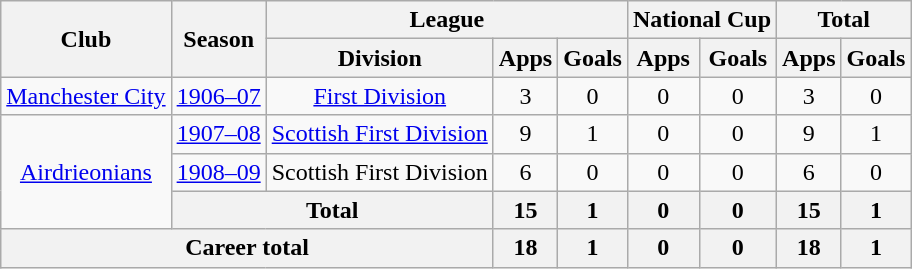<table class="wikitable" style="text-align: center;">
<tr>
<th rowspan="2">Club</th>
<th rowspan="2">Season</th>
<th colspan="3">League</th>
<th colspan="2">National Cup</th>
<th colspan="2">Total</th>
</tr>
<tr>
<th>Division</th>
<th>Apps</th>
<th>Goals</th>
<th>Apps</th>
<th>Goals</th>
<th>Apps</th>
<th>Goals</th>
</tr>
<tr>
<td><a href='#'>Manchester City</a></td>
<td><a href='#'>1906–07</a></td>
<td><a href='#'>First Division</a></td>
<td>3</td>
<td>0</td>
<td>0</td>
<td>0</td>
<td>3</td>
<td>0</td>
</tr>
<tr>
<td rowspan="3"><a href='#'>Airdrieonians</a></td>
<td><a href='#'>1907–08</a></td>
<td><a href='#'>Scottish First Division</a></td>
<td>9</td>
<td>1</td>
<td>0</td>
<td>0</td>
<td>9</td>
<td>1</td>
</tr>
<tr>
<td><a href='#'>1908–09</a></td>
<td>Scottish First Division</td>
<td>6</td>
<td>0</td>
<td>0</td>
<td>0</td>
<td>6</td>
<td>0</td>
</tr>
<tr>
<th colspan="2">Total</th>
<th>15</th>
<th>1</th>
<th>0</th>
<th>0</th>
<th>15</th>
<th>1</th>
</tr>
<tr>
<th colspan="3">Career total</th>
<th>18</th>
<th>1</th>
<th>0</th>
<th>0</th>
<th>18</th>
<th>1</th>
</tr>
</table>
